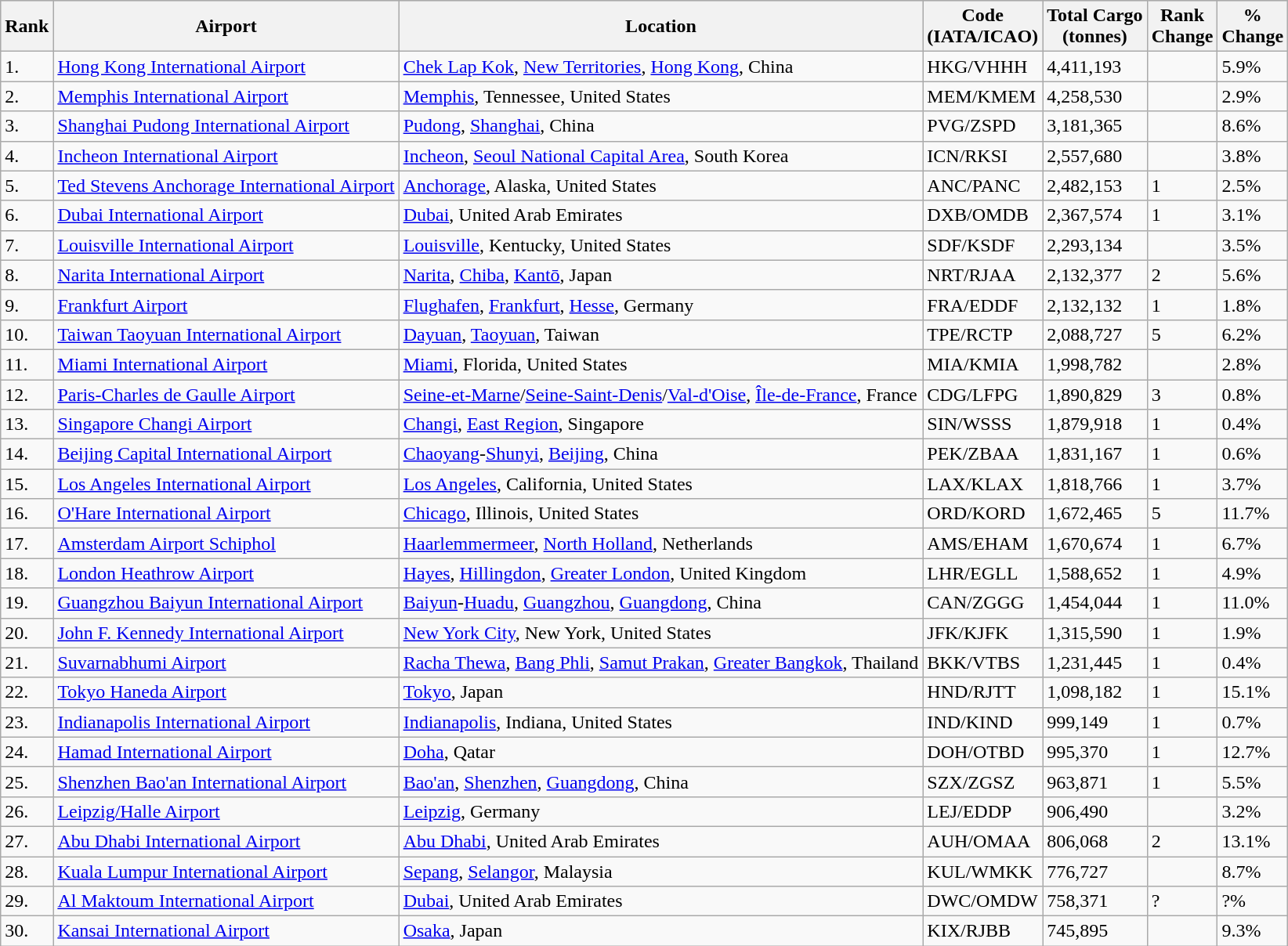<table class="wikitable sortable">
<tr style="background:lightgrey;">
<th>Rank</th>
<th>Airport</th>
<th>Location</th>
<th>Code<br>(IATA/ICAO)</th>
<th>Total Cargo<br>(tonnes)</th>
<th>Rank<br>Change</th>
<th>%<br>Change</th>
</tr>
<tr>
<td>1.</td>
<td> <a href='#'>Hong Kong International Airport</a></td>
<td><a href='#'>Chek Lap Kok</a>, <a href='#'>New Territories</a>, <a href='#'>Hong Kong</a>, China</td>
<td>HKG/VHHH</td>
<td>4,411,193</td>
<td></td>
<td>5.9%</td>
</tr>
<tr>
<td>2.</td>
<td> <a href='#'>Memphis International Airport</a></td>
<td><a href='#'>Memphis</a>, Tennessee, United States</td>
<td>MEM/KMEM</td>
<td>4,258,530</td>
<td></td>
<td>2.9%</td>
</tr>
<tr>
<td>3.</td>
<td> <a href='#'>Shanghai Pudong International Airport</a></td>
<td><a href='#'>Pudong</a>, <a href='#'>Shanghai</a>, China</td>
<td>PVG/ZSPD</td>
<td>3,181,365</td>
<td></td>
<td>8.6%</td>
</tr>
<tr>
<td>4.</td>
<td> <a href='#'>Incheon International Airport</a></td>
<td><a href='#'>Incheon</a>, <a href='#'>Seoul National Capital Area</a>, South Korea</td>
<td>ICN/RKSI</td>
<td>2,557,680</td>
<td></td>
<td>3.8%</td>
</tr>
<tr>
<td>5.</td>
<td> <a href='#'>Ted Stevens Anchorage International Airport</a></td>
<td><a href='#'>Anchorage</a>, Alaska, United States</td>
<td>ANC/PANC</td>
<td>2,482,153</td>
<td>1</td>
<td>2.5%</td>
</tr>
<tr>
<td>6.</td>
<td> <a href='#'>Dubai International Airport</a></td>
<td><a href='#'>Dubai</a>, United Arab Emirates</td>
<td>DXB/OMDB</td>
<td>2,367,574</td>
<td>1</td>
<td>3.1%</td>
</tr>
<tr>
<td>7.</td>
<td> <a href='#'>Louisville International Airport</a></td>
<td><a href='#'>Louisville</a>, Kentucky, United States</td>
<td>SDF/KSDF</td>
<td>2,293,134</td>
<td></td>
<td>3.5%</td>
</tr>
<tr>
<td>8.</td>
<td> <a href='#'>Narita International Airport</a></td>
<td><a href='#'>Narita</a>, <a href='#'>Chiba</a>, <a href='#'>Kantō</a>, Japan</td>
<td>NRT/RJAA</td>
<td>2,132,377</td>
<td>2</td>
<td>5.6%</td>
</tr>
<tr>
<td>9.</td>
<td> <a href='#'>Frankfurt Airport</a></td>
<td><a href='#'>Flughafen</a>, <a href='#'>Frankfurt</a>, <a href='#'>Hesse</a>, Germany</td>
<td>FRA/EDDF</td>
<td>2,132,132</td>
<td>1</td>
<td>1.8%</td>
</tr>
<tr>
<td>10.</td>
<td> <a href='#'>Taiwan Taoyuan International Airport</a></td>
<td><a href='#'>Dayuan</a>, <a href='#'>Taoyuan</a>, Taiwan</td>
<td>TPE/RCTP</td>
<td>2,088,727</td>
<td>5</td>
<td>6.2%</td>
</tr>
<tr>
<td>11.</td>
<td> <a href='#'>Miami International Airport</a></td>
<td><a href='#'>Miami</a>, Florida, United States</td>
<td>MIA/KMIA</td>
<td>1,998,782</td>
<td></td>
<td>2.8%</td>
</tr>
<tr>
<td>12.</td>
<td> <a href='#'>Paris-Charles de Gaulle Airport</a></td>
<td><a href='#'>Seine-et-Marne</a>/<a href='#'>Seine-Saint-Denis</a>/<a href='#'>Val-d'Oise</a>, <a href='#'>Île-de-France</a>, France</td>
<td>CDG/LFPG</td>
<td>1,890,829</td>
<td>3</td>
<td>0.8%</td>
</tr>
<tr>
<td>13.</td>
<td> <a href='#'>Singapore Changi Airport</a></td>
<td><a href='#'>Changi</a>, <a href='#'>East Region</a>, Singapore</td>
<td>SIN/WSSS</td>
<td>1,879,918</td>
<td>1</td>
<td>0.4%</td>
</tr>
<tr>
<td>14.</td>
<td> <a href='#'>Beijing Capital International Airport</a></td>
<td><a href='#'>Chaoyang</a>-<a href='#'>Shunyi</a>, <a href='#'>Beijing</a>, China</td>
<td>PEK/ZBAA</td>
<td>1,831,167</td>
<td>1</td>
<td>0.6%</td>
</tr>
<tr>
<td>15.</td>
<td> <a href='#'>Los Angeles International Airport</a></td>
<td><a href='#'>Los Angeles</a>, California, United States</td>
<td>LAX/KLAX</td>
<td>1,818,766</td>
<td>1</td>
<td>3.7%</td>
</tr>
<tr>
<td>16.</td>
<td> <a href='#'>O'Hare International Airport</a></td>
<td><a href='#'>Chicago</a>, Illinois, United States</td>
<td>ORD/KORD</td>
<td>1,672,465</td>
<td>5</td>
<td>11.7%</td>
</tr>
<tr>
<td>17.</td>
<td> <a href='#'>Amsterdam Airport Schiphol</a></td>
<td><a href='#'>Haarlemmermeer</a>, <a href='#'>North Holland</a>, Netherlands</td>
<td>AMS/EHAM</td>
<td>1,670,674</td>
<td>1</td>
<td>6.7%</td>
</tr>
<tr>
<td>18.</td>
<td> <a href='#'>London Heathrow Airport</a></td>
<td><a href='#'>Hayes</a>, <a href='#'>Hillingdon</a>, <a href='#'>Greater London</a>, United Kingdom</td>
<td>LHR/EGLL</td>
<td>1,588,652</td>
<td>1</td>
<td>4.9%</td>
</tr>
<tr>
<td>19.</td>
<td> <a href='#'>Guangzhou Baiyun International Airport</a></td>
<td><a href='#'>Baiyun</a>-<a href='#'>Huadu</a>, <a href='#'>Guangzhou</a>, <a href='#'>Guangdong</a>, China</td>
<td>CAN/ZGGG</td>
<td>1,454,044</td>
<td>1</td>
<td>11.0%</td>
</tr>
<tr>
<td>20.</td>
<td> <a href='#'>John F. Kennedy International Airport</a></td>
<td><a href='#'>New York City</a>, New York, United States</td>
<td>JFK/KJFK</td>
<td>1,315,590</td>
<td>1</td>
<td>1.9%</td>
</tr>
<tr>
<td>21.</td>
<td> <a href='#'>Suvarnabhumi Airport</a></td>
<td><a href='#'>Racha Thewa</a>, <a href='#'>Bang Phli</a>, <a href='#'>Samut Prakan</a>, <a href='#'>Greater Bangkok</a>, Thailand</td>
<td>BKK/VTBS</td>
<td>1,231,445</td>
<td>1</td>
<td>0.4%</td>
</tr>
<tr>
<td>22.</td>
<td> <a href='#'>Tokyo Haneda Airport</a></td>
<td><a href='#'>Tokyo</a>, Japan</td>
<td>HND/RJTT</td>
<td>1,098,182</td>
<td>1</td>
<td>15.1%</td>
</tr>
<tr>
<td>23.</td>
<td> <a href='#'>Indianapolis International Airport</a></td>
<td><a href='#'>Indianapolis</a>, Indiana, United States</td>
<td>IND/KIND</td>
<td>999,149</td>
<td>1</td>
<td>0.7%</td>
</tr>
<tr>
<td>24.</td>
<td> <a href='#'>Hamad International Airport</a></td>
<td><a href='#'>Doha</a>, Qatar</td>
<td>DOH/OTBD</td>
<td>995,370</td>
<td>1</td>
<td>12.7%</td>
</tr>
<tr>
<td>25.</td>
<td> <a href='#'>Shenzhen Bao'an International Airport</a></td>
<td><a href='#'>Bao'an</a>, <a href='#'>Shenzhen</a>, <a href='#'>Guangdong</a>, China</td>
<td>SZX/ZGSZ</td>
<td>963,871</td>
<td>1</td>
<td>5.5%</td>
</tr>
<tr>
<td>26.</td>
<td> <a href='#'>Leipzig/Halle Airport</a></td>
<td><a href='#'>Leipzig</a>, Germany</td>
<td>LEJ/EDDP</td>
<td>906,490</td>
<td></td>
<td>3.2%</td>
</tr>
<tr>
<td>27.</td>
<td> <a href='#'>Abu Dhabi International Airport</a></td>
<td><a href='#'>Abu Dhabi</a>, United Arab Emirates</td>
<td>AUH/OMAA</td>
<td>806,068</td>
<td>2</td>
<td>13.1%</td>
</tr>
<tr>
<td>28.</td>
<td> <a href='#'>Kuala Lumpur International Airport</a></td>
<td><a href='#'>Sepang</a>, <a href='#'>Selangor</a>, Malaysia</td>
<td>KUL/WMKK</td>
<td>776,727</td>
<td></td>
<td>8.7%</td>
</tr>
<tr>
<td>29.</td>
<td> <a href='#'>Al Maktoum International Airport</a></td>
<td><a href='#'>Dubai</a>, United Arab Emirates</td>
<td>DWC/OMDW</td>
<td>758,371</td>
<td>?</td>
<td>?%</td>
</tr>
<tr>
<td>30.</td>
<td> <a href='#'>Kansai International Airport</a></td>
<td><a href='#'>Osaka</a>, Japan</td>
<td>KIX/RJBB</td>
<td>745,895</td>
<td></td>
<td>9.3%</td>
</tr>
</table>
